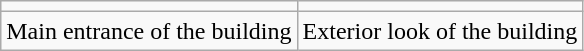<table class="wikitable">
<tr>
<td></td>
<td></td>
</tr>
<tr>
<td>Main entrance of the building</td>
<td>Exterior look of the building</td>
</tr>
</table>
